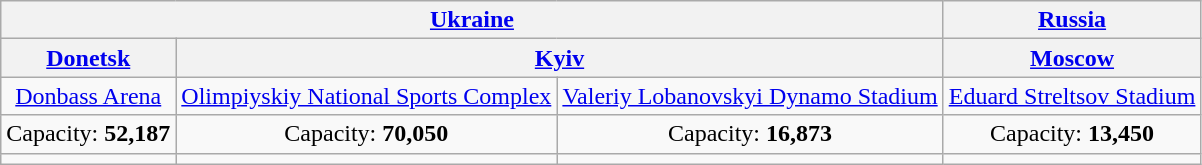<table class="wikitable" style="text-align:center">
<tr>
<th colspan="3"> <a href='#'>Ukraine</a></th>
<th> <a href='#'>Russia</a></th>
</tr>
<tr>
<th> <a href='#'>Donetsk</a></th>
<th colspan="2"> <a href='#'>Kyiv</a></th>
<th> <a href='#'>Moscow</a></th>
</tr>
<tr>
<td><a href='#'>Donbass Arena</a></td>
<td><a href='#'>Olimpiyskiy National Sports Complex</a></td>
<td><a href='#'>Valeriy Lobanovskyi Dynamo Stadium</a></td>
<td><a href='#'>Eduard Streltsov Stadium</a></td>
</tr>
<tr>
<td>Capacity: <strong>52,187</strong></td>
<td>Capacity: <strong>70,050</strong></td>
<td>Capacity: <strong>16,873</strong></td>
<td>Capacity: <strong>13,450</strong></td>
</tr>
<tr>
<td></td>
<td></td>
<td></td>
<td></td>
</tr>
</table>
